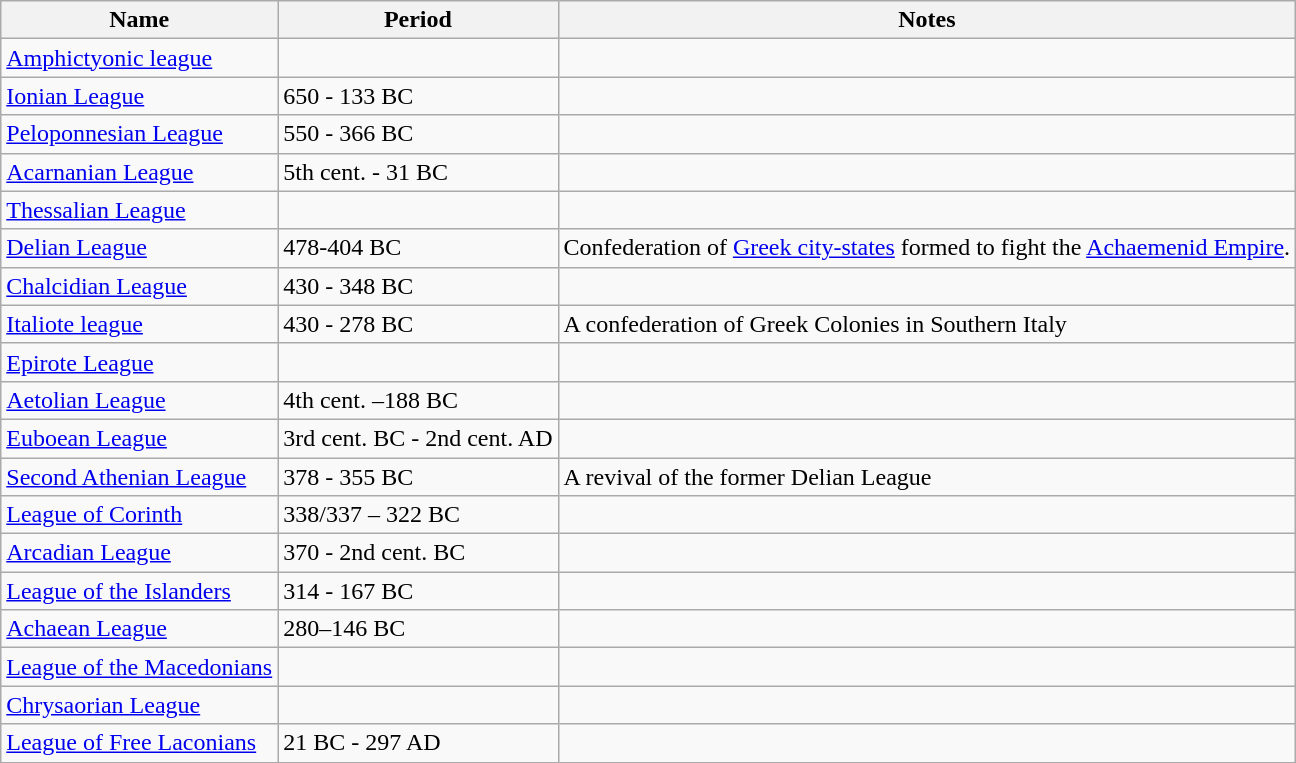<table class="wikitable sortable">
<tr>
<th>Name</th>
<th>Period</th>
<th class=unsortable>Notes</th>
</tr>
<tr>
<td><a href='#'>Amphictyonic league</a></td>
<td></td>
<td></td>
</tr>
<tr>
<td><a href='#'>Ionian League</a></td>
<td>650 - 133 BC</td>
<td></td>
</tr>
<tr>
<td><a href='#'>Peloponnesian League</a></td>
<td>550 - 366 BC</td>
<td></td>
</tr>
<tr>
<td><a href='#'>Acarnanian League</a></td>
<td>5th cent. - 31 BC</td>
<td></td>
</tr>
<tr>
<td><a href='#'>Thessalian League</a></td>
<td></td>
<td></td>
</tr>
<tr>
<td><a href='#'>Delian League</a></td>
<td>478-404 BC</td>
<td>Confederation of <a href='#'>Greek city-states</a> formed to fight the <a href='#'>Achaemenid Empire</a>.</td>
</tr>
<tr>
<td><a href='#'>Chalcidian League</a></td>
<td>430 - 348 BC</td>
<td></td>
</tr>
<tr>
<td><a href='#'>Italiote league</a></td>
<td>430 - 278 BC</td>
<td>A confederation of Greek Colonies in Southern Italy</td>
</tr>
<tr>
<td><a href='#'>Epirote League</a></td>
<td></td>
<td></td>
</tr>
<tr>
<td><a href='#'>Aetolian League</a></td>
<td>4th cent. –188 BC</td>
<td></td>
</tr>
<tr>
<td><a href='#'>Euboean League</a></td>
<td>3rd cent. BC - 2nd cent. AD</td>
<td></td>
</tr>
<tr>
<td><a href='#'>Second Athenian League</a></td>
<td>378 - 355 BC</td>
<td>A revival of the former Delian League</td>
</tr>
<tr>
<td><a href='#'>League of Corinth</a></td>
<td>338/337 – 322 BC</td>
<td></td>
</tr>
<tr>
<td><a href='#'>Arcadian League</a></td>
<td>370 - 2nd cent. BC</td>
<td></td>
</tr>
<tr>
<td><a href='#'>League of the Islanders</a></td>
<td>314 - 167 BC</td>
<td></td>
</tr>
<tr>
<td><a href='#'>Achaean League</a></td>
<td>280–146 BC</td>
<td></td>
</tr>
<tr>
<td><a href='#'>League of the Macedonians</a></td>
<td></td>
<td></td>
</tr>
<tr>
<td><a href='#'>Chrysaorian League</a></td>
<td></td>
<td></td>
</tr>
<tr>
<td><a href='#'>League of Free Laconians</a></td>
<td>21 BC - 297 AD</td>
<td></td>
</tr>
</table>
